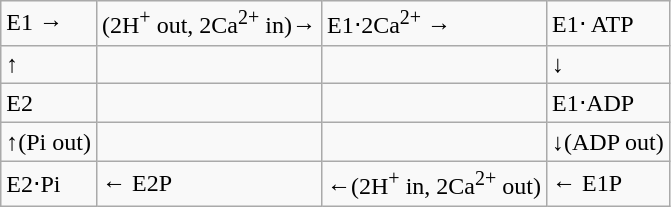<table class="wikitable">
<tr>
<td>E1  →</td>
<td>(2H<sup>+</sup> out, 2Ca<sup>2+</sup> in)→</td>
<td>E1⋅2Ca<sup>2+</sup> →</td>
<td>E1⋅ ATP</td>
</tr>
<tr>
<td>↑</td>
<td></td>
<td></td>
<td>↓</td>
</tr>
<tr>
<td>E2</td>
<td></td>
<td></td>
<td>E1⋅ADP</td>
</tr>
<tr>
<td>↑(Pi out)</td>
<td></td>
<td></td>
<td>↓(ADP out)</td>
</tr>
<tr>
<td>E2⋅Pi</td>
<td>←  E2P</td>
<td>←(2H<sup>+</sup> in, 2Ca<sup>2+</sup> out)</td>
<td>← E1P</td>
</tr>
</table>
